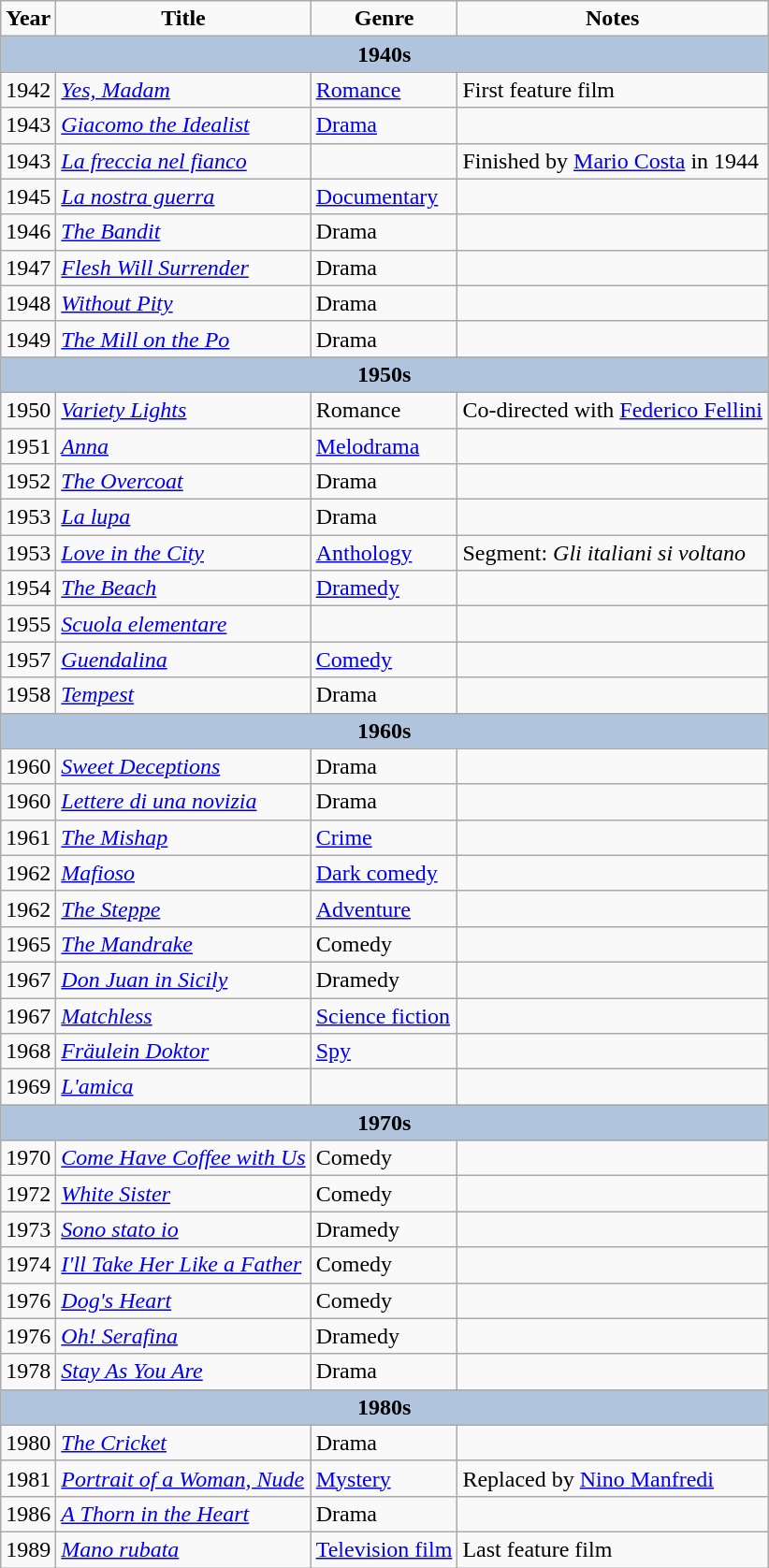<table class="wikitable">
<tr>
<td style="text-align: center;"><strong>Year</strong></td>
<td style="text-align: center;"><strong>Title</strong></td>
<td style="text-align: center;"><strong>Genre</strong></td>
<td style="text-align: center;"><strong>Notes</strong></td>
</tr>
<tr>
<td colspan="8" align="center" style="background:LightSteelBlue"><strong>1940s</strong></td>
</tr>
<tr>
<td>1942</td>
<td><em><a href='#'>Yes, Madam</a></em></td>
<td><a href='#'>Romance</a></td>
<td>First feature film</td>
</tr>
<tr>
<td>1943</td>
<td><em><a href='#'>Giacomo the Idealist</a></em></td>
<td><a href='#'>Drama</a></td>
<td></td>
</tr>
<tr>
<td>1943</td>
<td><em><a href='#'>La freccia nel fianco</a></em></td>
<td></td>
<td>Finished by <a href='#'>Mario Costa</a> in 1944</td>
</tr>
<tr>
<td>1945</td>
<td><em><a href='#'>La nostra guerra</a></em></td>
<td><a href='#'>Documentary</a></td>
<td></td>
</tr>
<tr>
<td>1946</td>
<td><em><a href='#'>The Bandit</a></em></td>
<td>Drama</td>
<td></td>
</tr>
<tr>
<td>1947</td>
<td><em><a href='#'>Flesh Will Surrender</a></em></td>
<td>Drama</td>
<td></td>
</tr>
<tr>
<td>1948</td>
<td><em><a href='#'>Without Pity</a></em></td>
<td>Drama</td>
<td></td>
</tr>
<tr>
<td>1949</td>
<td><em><a href='#'>The Mill on the Po</a></em></td>
<td>Drama</td>
<td></td>
</tr>
<tr>
<td colspan="8" align="center" style="background:LightSteelBlue"><strong>1950s</strong></td>
</tr>
<tr>
<td>1950</td>
<td><em><a href='#'>Variety Lights</a></em></td>
<td>Romance</td>
<td>Co-directed with <a href='#'>Federico Fellini</a></td>
</tr>
<tr>
<td>1951</td>
<td><em><a href='#'>Anna</a></em></td>
<td><a href='#'> Melodrama</a></td>
<td></td>
</tr>
<tr>
<td>1952</td>
<td><em><a href='#'>The Overcoat</a></em></td>
<td>Drama</td>
<td></td>
</tr>
<tr>
<td>1953</td>
<td><em><a href='#'>La lupa</a></em></td>
<td>Drama</td>
<td></td>
</tr>
<tr>
<td>1953</td>
<td><em><a href='#'>Love in the City</a></em></td>
<td><a href='#'>Anthology</a></td>
<td>Segment: <em>Gli italiani si voltano</em></td>
</tr>
<tr>
<td>1954</td>
<td><em><a href='#'>The Beach</a></em></td>
<td><a href='#'>Dramedy</a></td>
<td></td>
</tr>
<tr>
<td>1955</td>
<td><em><a href='#'>Scuola elementare</a></em></td>
<td></td>
<td></td>
</tr>
<tr>
<td>1957</td>
<td><em><a href='#'>Guendalina</a></em></td>
<td><a href='#'>Comedy</a></td>
<td></td>
</tr>
<tr>
<td>1958</td>
<td><em><a href='#'>Tempest</a></em></td>
<td>Drama</td>
<td></td>
</tr>
<tr>
<td colspan="8" align="center" style="background:LightSteelBlue"><strong>1960s</strong></td>
</tr>
<tr>
<td>1960</td>
<td><em><a href='#'>Sweet Deceptions</a></em></td>
<td>Drama</td>
<td></td>
</tr>
<tr>
<td>1960</td>
<td><em><a href='#'>Lettere di una novizia</a></em></td>
<td>Drama</td>
</tr>
<tr>
<td>1961</td>
<td><em><a href='#'>The Mishap</a></em></td>
<td><a href='#'>Crime</a></td>
<td></td>
</tr>
<tr>
<td>1962</td>
<td><em><a href='#'>Mafioso</a></em></td>
<td><a href='#'>Dark comedy</a></td>
<td></td>
</tr>
<tr>
<td>1962</td>
<td><em><a href='#'>The Steppe</a></em></td>
<td><a href='#'>Adventure</a></td>
<td></td>
</tr>
<tr>
<td>1965</td>
<td><em><a href='#'>The Mandrake</a></em></td>
<td>Comedy</td>
<td></td>
</tr>
<tr>
<td>1967</td>
<td><em><a href='#'>Don Juan in Sicily</a></em></td>
<td>Dramedy</td>
<td></td>
</tr>
<tr>
<td>1967</td>
<td><em><a href='#'>Matchless</a></em></td>
<td><a href='#'>Science fiction</a></td>
<td></td>
</tr>
<tr>
<td>1968</td>
<td><em><a href='#'>Fräulein Doktor</a></em></td>
<td><a href='#'>Spy</a></td>
<td></td>
</tr>
<tr>
<td>1969</td>
<td><em><a href='#'>L'amica</a></em></td>
<td></td>
<td></td>
</tr>
<tr>
<td colspan="8" align="center" style="background:LightSteelBlue"><strong>1970s</strong></td>
</tr>
<tr>
<td>1970</td>
<td><em><a href='#'>Come Have Coffee with Us</a></em></td>
<td>Comedy</td>
<td></td>
</tr>
<tr>
<td>1972</td>
<td><em><a href='#'>White Sister</a></em></td>
<td>Comedy</td>
<td></td>
</tr>
<tr>
<td>1973</td>
<td><em><a href='#'>Sono stato io</a></em></td>
<td>Dramedy</td>
<td></td>
</tr>
<tr>
<td>1974</td>
<td><em><a href='#'>I'll Take Her Like a Father</a></em></td>
<td>Comedy</td>
<td></td>
</tr>
<tr>
<td>1976</td>
<td><em><a href='#'>Dog's Heart</a></em></td>
<td>Comedy</td>
<td></td>
</tr>
<tr>
<td>1976</td>
<td><em><a href='#'>Oh! Serafina</a></em></td>
<td>Dramedy</td>
<td></td>
</tr>
<tr>
<td>1978</td>
<td><em><a href='#'>Stay As You Are</a></em></td>
<td>Drama</td>
<td></td>
</tr>
<tr>
<td colspan="8" align="center" style="background:LightSteelBlue"><strong>1980s</strong></td>
</tr>
<tr>
<td>1980</td>
<td><em><a href='#'>The Cricket</a></em></td>
<td>Drama</td>
<td></td>
</tr>
<tr>
<td>1981</td>
<td><em><a href='#'>Portrait of a Woman, Nude</a></em></td>
<td><a href='#'>Mystery</a></td>
<td>Replaced by  <a href='#'>Nino Manfredi</a></td>
</tr>
<tr>
<td>1986</td>
<td><em><a href='#'>A Thorn in the Heart</a></em></td>
<td>Drama</td>
</tr>
<tr>
<td>1989</td>
<td><em><a href='#'>Mano rubata</a></em></td>
<td><a href='#'>Television film</a></td>
<td>Last feature film</td>
</tr>
</table>
